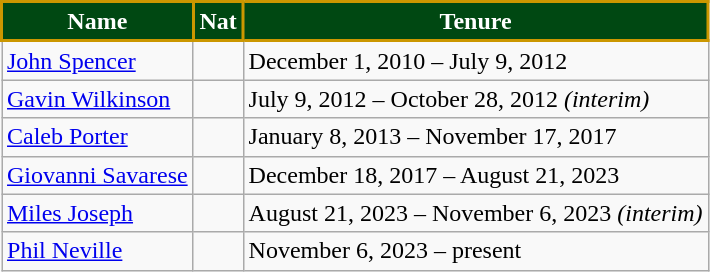<table class="wikitable sortable">
<tr>
<th style="background:#004812; color:#FFFFFF; border:2px solid #CB9700;;" scope="col">Name</th>
<th style="background:#004812; color:#FFFFFF; border:2px solid #CB9700;;" scope="col">Nat</th>
<th style="background:#004812; color:#FFFFFF; border:2px solid #CB9700;;" scope="col">Tenure</th>
</tr>
<tr>
<td><a href='#'>John Spencer</a></td>
<td></td>
<td>December 1, 2010 – July 9, 2012</td>
</tr>
<tr>
<td><a href='#'>Gavin Wilkinson</a></td>
<td></td>
<td>July 9, 2012 – October 28, 2012 <em>(interim)</em></td>
</tr>
<tr>
<td><a href='#'>Caleb Porter</a></td>
<td></td>
<td>January 8, 2013 – November 17, 2017</td>
</tr>
<tr>
<td><a href='#'>Giovanni Savarese</a></td>
<td></td>
<td>December 18, 2017 – August 21, 2023</td>
</tr>
<tr>
<td><a href='#'>Miles Joseph</a></td>
<td></td>
<td>August 21, 2023 – November 6, 2023 <em>(interim)</em></td>
</tr>
<tr>
<td><a href='#'>Phil Neville</a></td>
<td></td>
<td>November 6, 2023 – present</td>
</tr>
</table>
